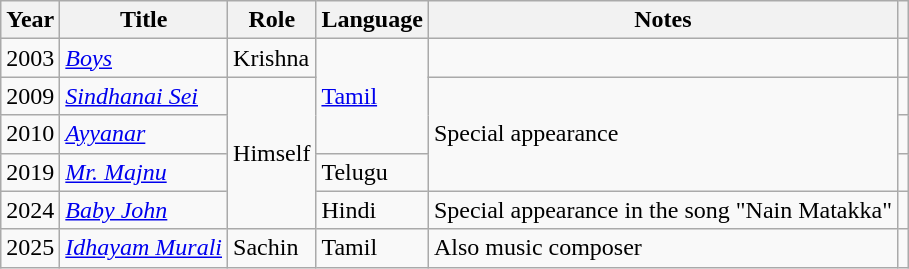<table class="wikitable sortable plainrowheaders">
<tr>
<th>Year</th>
<th scope="col">Title</th>
<th scope="col">Role</th>
<th>Language</th>
<th scope="col" class="unsortable">Notes</th>
<th scope="col" class="unsortable"></th>
</tr>
<tr>
<td>2003</td>
<td><a href='#'><em>Boys</em></a></td>
<td>Krishna</td>
<td rowspan="3"><a href='#'>Tamil</a></td>
<td></td>
<td></td>
</tr>
<tr>
<td>2009</td>
<td><em><a href='#'>Sindhanai Sei</a></em></td>
<td rowspan="4">Himself</td>
<td rowspan="3">Special appearance</td>
<td></td>
</tr>
<tr>
<td>2010</td>
<td><em><a href='#'>Ayyanar</a></em></td>
<td></td>
</tr>
<tr>
<td>2019</td>
<td><em><a href='#'>Mr. Majnu</a></em></td>
<td>Telugu</td>
<td></td>
</tr>
<tr>
<td>2024</td>
<td><a href='#'><em>Baby John</em></a></td>
<td>Hindi</td>
<td>Special appearance in the song "Nain Matakka"</td>
<td></td>
</tr>
<tr>
<td>2025</td>
<td><em><a href='#'>Idhayam Murali</a></em></td>
<td>Sachin</td>
<td>Tamil</td>
<td>Also music composer</td>
<td></td>
</tr>
</table>
